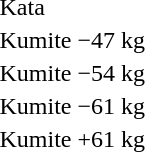<table>
<tr>
</tr>
<tr>
<td rowspan=2>Kata</td>
<td rowspan=2></td>
<td rowspan=2></td>
<td></td>
</tr>
<tr>
<td></td>
</tr>
<tr>
<td rowspan=2>Kumite −47 kg</td>
<td rowspan=2></td>
<td rowspan=2></td>
<td></td>
</tr>
<tr>
<td></td>
</tr>
<tr>
<td rowspan=2>Kumite −54 kg</td>
<td rowspan=2></td>
<td rowspan=2></td>
<td></td>
</tr>
<tr>
<td></td>
</tr>
<tr>
<td rowspan=2>Kumite −61 kg</td>
<td rowspan=2></td>
<td rowspan=2></td>
<td></td>
</tr>
<tr>
<td></td>
</tr>
<tr>
<td rowspan=2>Kumite +61 kg</td>
<td rowspan=2></td>
<td rowspan=2></td>
<td></td>
</tr>
<tr>
<td></td>
</tr>
</table>
